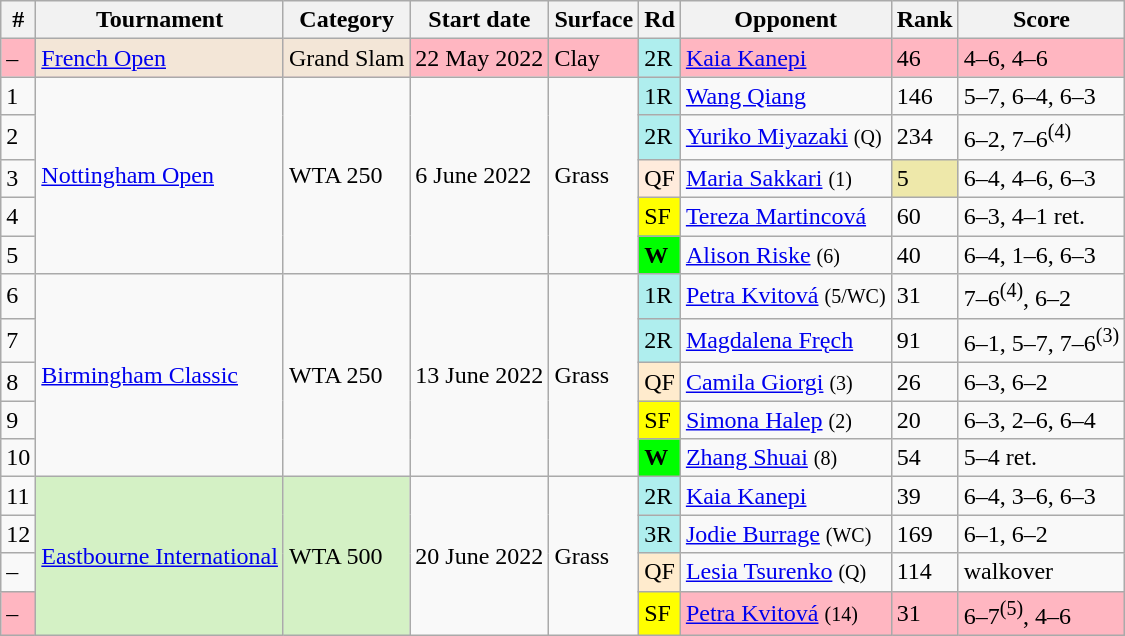<table class="sortable wikitable nowrap">
<tr>
<th scope="col">#</th>
<th scope="col">Tournament</th>
<th scope="col">Category</th>
<th scope="col">Start date</th>
<th scope="col">Surface</th>
<th scope="col">Rd</th>
<th scope="col">Opponent</th>
<th scope="col">Rank</th>
<th scope="col" class="unsortable">Score</th>
</tr>
<tr bgcolor=lightpink>
<td>–</td>
<td bgcolor=f3e6d7><a href='#'>French Open</a></td>
<td bgcolor=f3e6d7>Grand Slam</td>
<td>22 May 2022</td>
<td>Clay</td>
<td style="background:#afeeee;">2R</td>
<td> <a href='#'>Kaia Kanepi</a></td>
<td align=left>46</td>
<td>4–6, 4–6</td>
</tr>
<tr>
<td>1</td>
<td rowspan=5><a href='#'>Nottingham Open</a></td>
<td rowspan=5>WTA 250</td>
<td rowspan=5>6 June 2022</td>
<td rowspan=5>Grass</td>
<td style="background:#afeeee;">1R</td>
<td> <a href='#'>Wang Qiang</a></td>
<td align=left>146</td>
<td>5–7, 6–4, 6–3</td>
</tr>
<tr>
<td>2</td>
<td style="background:#afeeee;">2R</td>
<td> <a href='#'>Yuriko Miyazaki</a> <small>(Q)</small></td>
<td align=left>234</td>
<td>6–2, 7–6<sup>(4)</sup></td>
</tr>
<tr>
<td>3</td>
<td style="background:#ffebdc;">QF</td>
<td> <a href='#'>Maria Sakkari</a> <small>(1)</small></td>
<td align=left bgcolor=eee8aa>5</td>
<td>6–4, 4–6, 6–3</td>
</tr>
<tr>
<td>4</td>
<td style="background:yellow;">SF</td>
<td> <a href='#'>Tereza Martincová</a></td>
<td align=left>60</td>
<td>6–3, 4–1 ret.</td>
</tr>
<tr>
<td>5</td>
<td style="background:lime;"><strong>W</strong></td>
<td> <a href='#'>Alison Riske</a> <small>(6)</small></td>
<td align=left>40</td>
<td>6–4, 1–6, 6–3</td>
</tr>
<tr>
<td>6</td>
<td rowspan="5"><a href='#'>Birmingham Classic</a></td>
<td rowspan="5">WTA 250</td>
<td rowspan="5">13 June 2022</td>
<td rowspan="5">Grass</td>
<td style="background:#afeeee;">1R</td>
<td> <a href='#'>Petra Kvitová</a> <small>(5/WC)</small></td>
<td align=left>31</td>
<td>7–6<sup>(4)</sup>, 6–2</td>
</tr>
<tr>
<td>7</td>
<td style="background:#afeeee;">2R</td>
<td> <a href='#'>Magdalena Fręch</a></td>
<td align=left>91</td>
<td>6–1, 5–7, 7–6<sup>(3)</sup></td>
</tr>
<tr>
<td>8</td>
<td style="background:#ffebcd;">QF</td>
<td> <a href='#'>Camila Giorgi</a> <small>(3)</small></td>
<td align=left>26</td>
<td>6–3, 6–2</td>
</tr>
<tr>
<td>9</td>
<td style="background:yellow;">SF</td>
<td> <a href='#'>Simona Halep</a> <small>(2)</small></td>
<td align=left>20</td>
<td>6–3, 2–6, 6–4</td>
</tr>
<tr>
<td>10</td>
<td style="background:lime;"><strong>W</strong></td>
<td> <a href='#'>Zhang Shuai</a> <small>(8)</small></td>
<td>54</td>
<td>5–4 ret.</td>
</tr>
<tr>
<td>11</td>
<td rowspan="5" bgcolor="D4F1C5"><a href='#'>Eastbourne International</a></td>
<td rowspan="5" bgcolor="D4F1C5">WTA 500</td>
<td rowspan="6">20 June 2022</td>
<td rowspan="6">Grass</td>
<td style="background:#afeeee;">2R</td>
<td> <a href='#'>Kaia Kanepi</a></td>
<td align=left>39</td>
<td>6–4, 3–6, 6–3</td>
</tr>
<tr>
<td>12</td>
<td style="background:#afeeee;">3R</td>
<td> <a href='#'>Jodie Burrage</a> <small>(WC)</small></td>
<td>169</td>
<td>6–1, 6–2</td>
</tr>
<tr>
<td>–</td>
<td style="background:#ffebcd;">QF</td>
<td> <a href='#'>Lesia Tsurenko</a> <small>(Q)</small></td>
<td>114</td>
<td>walkover</td>
</tr>
<tr bgcolor=lightpink>
<td>–</td>
<td style="background:yellow;">SF</td>
<td> <a href='#'>Petra Kvitová</a> <small>(14)</small></td>
<td align="left">31</td>
<td>6–7<sup>(5)</sup>, 4–6</td>
</tr>
</table>
